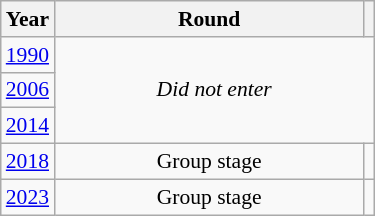<table class="wikitable" style="text-align: center; font-size:90%">
<tr>
<th>Year</th>
<th style="width:200px">Round</th>
<th></th>
</tr>
<tr>
<td><a href='#'>1990</a></td>
<td colspan="2" rowspan="3"><em>Did not enter</em></td>
</tr>
<tr>
<td><a href='#'>2006</a></td>
</tr>
<tr>
<td><a href='#'>2014</a></td>
</tr>
<tr>
<td><a href='#'>2018</a></td>
<td>Group stage</td>
<td></td>
</tr>
<tr>
<td><a href='#'>2023</a></td>
<td>Group stage</td>
<td></td>
</tr>
</table>
